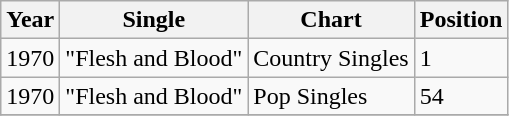<table class="wikitable">
<tr>
<th align="left">Year</th>
<th align="left">Single</th>
<th align="left">Chart</th>
<th align="left">Position</th>
</tr>
<tr>
<td align="left">1970</td>
<td align="left">"Flesh and Blood"</td>
<td align="left">Country Singles</td>
<td align="left">1</td>
</tr>
<tr>
<td align="left">1970</td>
<td align="left">"Flesh and Blood"</td>
<td align="left">Pop Singles</td>
<td align="left">54</td>
</tr>
<tr>
</tr>
</table>
